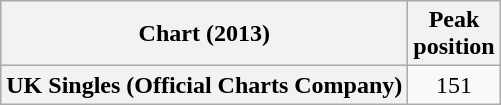<table class="wikitable plainrowheaders" style="text-align:center">
<tr>
<th scope="col">Chart (2013)</th>
<th scope="col">Peak<br>position</th>
</tr>
<tr>
<th scope="row">UK Singles (Official Charts Company)</th>
<td>151</td>
</tr>
</table>
